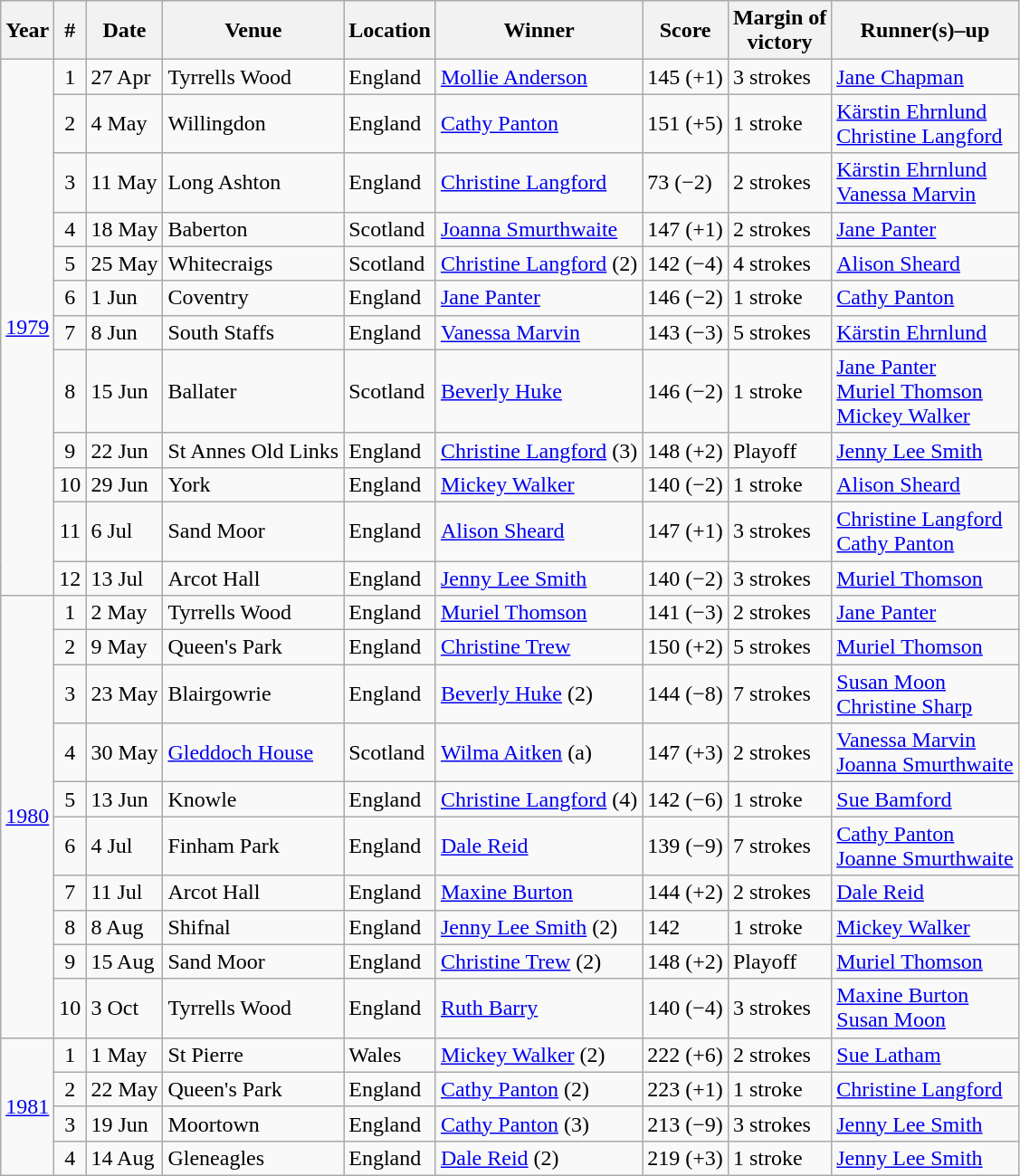<table class="wikitable sortable" style="font–size:95%">
<tr>
<th>Year</th>
<th>#</th>
<th>Date</th>
<th>Venue</th>
<th>Location</th>
<th>Winner</th>
<th>Score</th>
<th>Margin of<br>victory</th>
<th>Runner(s)–up</th>
</tr>
<tr>
<td rowspan=12><a href='#'>1979</a></td>
<td align=center>1</td>
<td>27 Apr</td>
<td>Tyrrells Wood</td>
<td>England</td>
<td> <a href='#'>Mollie Anderson</a></td>
<td>145 (+1)</td>
<td>3 strokes</td>
<td> <a href='#'>Jane Chapman</a></td>
</tr>
<tr>
<td align=center>2</td>
<td>4 May</td>
<td>Willingdon</td>
<td>England</td>
<td> <a href='#'>Cathy Panton</a></td>
<td>151 (+5)</td>
<td>1 stroke</td>
<td> <a href='#'>Kärstin Ehrnlund</a><br> <a href='#'>Christine Langford</a></td>
</tr>
<tr>
<td align=center>3</td>
<td>11 May</td>
<td>Long Ashton</td>
<td>England</td>
<td> <a href='#'>Christine Langford</a></td>
<td>73 (−2)</td>
<td>2 strokes</td>
<td> <a href='#'>Kärstin Ehrnlund</a><br> <a href='#'>Vanessa Marvin</a></td>
</tr>
<tr>
<td align=center>4</td>
<td>18 May</td>
<td>Baberton</td>
<td>Scotland</td>
<td> <a href='#'>Joanna Smurthwaite</a></td>
<td>147 (+1)</td>
<td>2 strokes</td>
<td> <a href='#'>Jane Panter</a></td>
</tr>
<tr>
<td align=center>5</td>
<td>25 May</td>
<td>Whitecraigs</td>
<td>Scotland</td>
<td> <a href='#'>Christine Langford</a> (2)</td>
<td>142 (−4)</td>
<td>4 strokes</td>
<td> <a href='#'>Alison Sheard</a></td>
</tr>
<tr>
<td align=center>6</td>
<td>1 Jun</td>
<td>Coventry</td>
<td>England</td>
<td> <a href='#'>Jane Panter</a></td>
<td>146 (−2)</td>
<td>1 stroke</td>
<td> <a href='#'>Cathy Panton</a></td>
</tr>
<tr>
<td align=center>7</td>
<td>8 Jun</td>
<td>South Staffs</td>
<td>England</td>
<td> <a href='#'>Vanessa Marvin</a></td>
<td>143 (−3)</td>
<td>5 strokes</td>
<td> <a href='#'>Kärstin Ehrnlund</a></td>
</tr>
<tr>
<td align=center>8</td>
<td>15 Jun</td>
<td>Ballater</td>
<td>Scotland</td>
<td> <a href='#'>Beverly Huke</a></td>
<td>146 (−2)</td>
<td>1 stroke</td>
<td> <a href='#'>Jane Panter</a><br> <a href='#'>Muriel Thomson</a><br> <a href='#'>Mickey Walker</a></td>
</tr>
<tr>
<td align=center>9</td>
<td>22 Jun</td>
<td>St Annes Old Links</td>
<td>England</td>
<td> <a href='#'>Christine Langford</a> (3)</td>
<td>148 (+2)</td>
<td>Playoff</td>
<td> <a href='#'>Jenny Lee Smith</a></td>
</tr>
<tr>
<td align=center>10</td>
<td>29 Jun</td>
<td>York</td>
<td>England</td>
<td> <a href='#'>Mickey Walker</a></td>
<td>140 (−2)</td>
<td>1 stroke</td>
<td> <a href='#'>Alison Sheard</a></td>
</tr>
<tr>
<td align=center>11</td>
<td>6 Jul</td>
<td>Sand Moor</td>
<td>England</td>
<td> <a href='#'>Alison Sheard</a></td>
<td>147 (+1)</td>
<td>3 strokes</td>
<td> <a href='#'>Christine Langford</a><br> <a href='#'>Cathy Panton</a></td>
</tr>
<tr>
<td align=center>12</td>
<td>13 Jul</td>
<td>Arcot Hall</td>
<td>England</td>
<td> <a href='#'>Jenny Lee Smith</a></td>
<td>140 (−2)</td>
<td>3 strokes</td>
<td> <a href='#'>Muriel Thomson</a></td>
</tr>
<tr>
<td rowspan=10><a href='#'>1980</a></td>
<td align=center>1</td>
<td>2 May</td>
<td>Tyrrells Wood</td>
<td>England</td>
<td> <a href='#'>Muriel Thomson</a></td>
<td>141 (−3)</td>
<td>2 strokes</td>
<td> <a href='#'>Jane Panter</a></td>
</tr>
<tr>
<td align=center>2</td>
<td>9 May</td>
<td>Queen's Park</td>
<td>England</td>
<td> <a href='#'>Christine Trew</a></td>
<td>150 (+2)</td>
<td>5 strokes</td>
<td> <a href='#'>Muriel Thomson</a></td>
</tr>
<tr>
<td align=center>3</td>
<td>23 May</td>
<td>Blairgowrie</td>
<td>England</td>
<td> <a href='#'>Beverly Huke</a> (2)</td>
<td>144 (−8)</td>
<td>7 strokes</td>
<td> <a href='#'>Susan Moon</a> <br> <a href='#'>Christine Sharp</a></td>
</tr>
<tr>
<td align=center>4</td>
<td>30 May</td>
<td><a href='#'>Gleddoch House</a></td>
<td>Scotland</td>
<td> <a href='#'>Wilma Aitken</a> (a)</td>
<td>147 (+3)</td>
<td>2 strokes</td>
<td> <a href='#'>Vanessa Marvin</a> <br>  <a href='#'>Joanna Smurthwaite</a></td>
</tr>
<tr>
<td align=center>5</td>
<td>13 Jun</td>
<td>Knowle</td>
<td>England</td>
<td> <a href='#'>Christine Langford</a> (4)</td>
<td>142 (−6)</td>
<td>1 stroke</td>
<td> <a href='#'>Sue Bamford</a></td>
</tr>
<tr>
<td align=center>6</td>
<td>4 Jul</td>
<td>Finham Park</td>
<td>England</td>
<td> <a href='#'>Dale Reid</a></td>
<td>139 (−9)</td>
<td>7 strokes</td>
<td> <a href='#'>Cathy Panton</a> <br>  <a href='#'>Joanne Smurthwaite</a></td>
</tr>
<tr>
<td align=center>7</td>
<td>11 Jul</td>
<td>Arcot Hall</td>
<td>England</td>
<td> <a href='#'>Maxine Burton</a></td>
<td>144 (+2)</td>
<td>2 strokes</td>
<td> <a href='#'>Dale Reid</a></td>
</tr>
<tr>
<td align=center>8</td>
<td>8 Aug</td>
<td>Shifnal</td>
<td>England</td>
<td> <a href='#'>Jenny Lee Smith</a> (2)</td>
<td>142</td>
<td>1 stroke</td>
<td> <a href='#'>Mickey Walker</a></td>
</tr>
<tr>
<td align=center>9</td>
<td>15 Aug</td>
<td>Sand Moor</td>
<td>England</td>
<td> <a href='#'>Christine Trew</a> (2)</td>
<td>148 (+2)</td>
<td>Playoff</td>
<td> <a href='#'>Muriel Thomson</a></td>
</tr>
<tr>
<td align=center>10</td>
<td>3 Oct</td>
<td>Tyrrells Wood</td>
<td>England</td>
<td> <a href='#'>Ruth Barry</a></td>
<td>140 (−4)</td>
<td>3 strokes</td>
<td> <a href='#'>Maxine Burton</a> <br> <a href='#'>Susan Moon</a></td>
</tr>
<tr>
<td rowspan=4><a href='#'>1981</a></td>
<td align=center>1</td>
<td>1 May</td>
<td>St Pierre</td>
<td>Wales</td>
<td> <a href='#'>Mickey Walker</a> (2)</td>
<td>222 (+6)</td>
<td>2 strokes</td>
<td> <a href='#'>Sue Latham</a></td>
</tr>
<tr>
<td align=center>2</td>
<td>22 May</td>
<td>Queen's Park</td>
<td>England</td>
<td> <a href='#'>Cathy Panton</a> (2)</td>
<td>223 (+1)</td>
<td>1 stroke</td>
<td> <a href='#'>Christine Langford</a></td>
</tr>
<tr>
<td align=center>3</td>
<td>19 Jun</td>
<td>Moortown</td>
<td>England</td>
<td> <a href='#'>Cathy Panton</a> (3)</td>
<td>213 (−9)</td>
<td>3 strokes</td>
<td> <a href='#'>Jenny Lee Smith</a></td>
</tr>
<tr>
<td align=center>4</td>
<td>14 Aug</td>
<td>Gleneagles</td>
<td>England</td>
<td> <a href='#'>Dale Reid</a> (2)</td>
<td>219 (+3)</td>
<td>1 stroke</td>
<td> <a href='#'>Jenny Lee Smith</a></td>
</tr>
</table>
